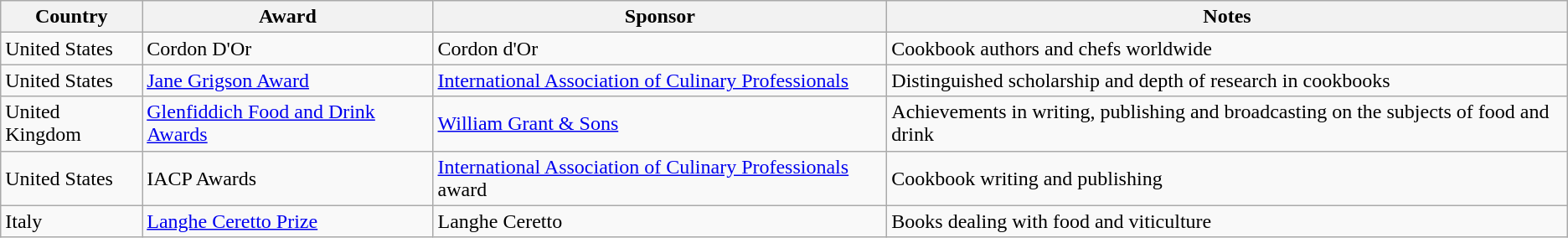<table class="wikitable sortable">
<tr>
<th>Country</th>
<th>Award</th>
<th>Sponsor</th>
<th>Notes</th>
</tr>
<tr>
<td>United States</td>
<td>Cordon D'Or</td>
<td>Cordon d'Or</td>
<td>Cookbook authors and chefs worldwide</td>
</tr>
<tr>
<td>United States</td>
<td><a href='#'>Jane Grigson Award</a></td>
<td><a href='#'>International Association of Culinary Professionals</a></td>
<td>Distinguished scholarship and depth of research in cookbooks</td>
</tr>
<tr>
<td>United Kingdom</td>
<td><a href='#'>Glenfiddich Food and Drink Awards</a></td>
<td><a href='#'>William Grant & Sons</a></td>
<td>Achievements in writing, publishing and broadcasting on the subjects of food and drink</td>
</tr>
<tr>
<td>United States</td>
<td>IACP Awards</td>
<td><a href='#'>International Association of Culinary Professionals</a> award</td>
<td>Cookbook writing and publishing</td>
</tr>
<tr>
<td>Italy</td>
<td><a href='#'>Langhe Ceretto Prize</a></td>
<td>Langhe Ceretto</td>
<td>Books dealing with food and viticulture</td>
</tr>
</table>
